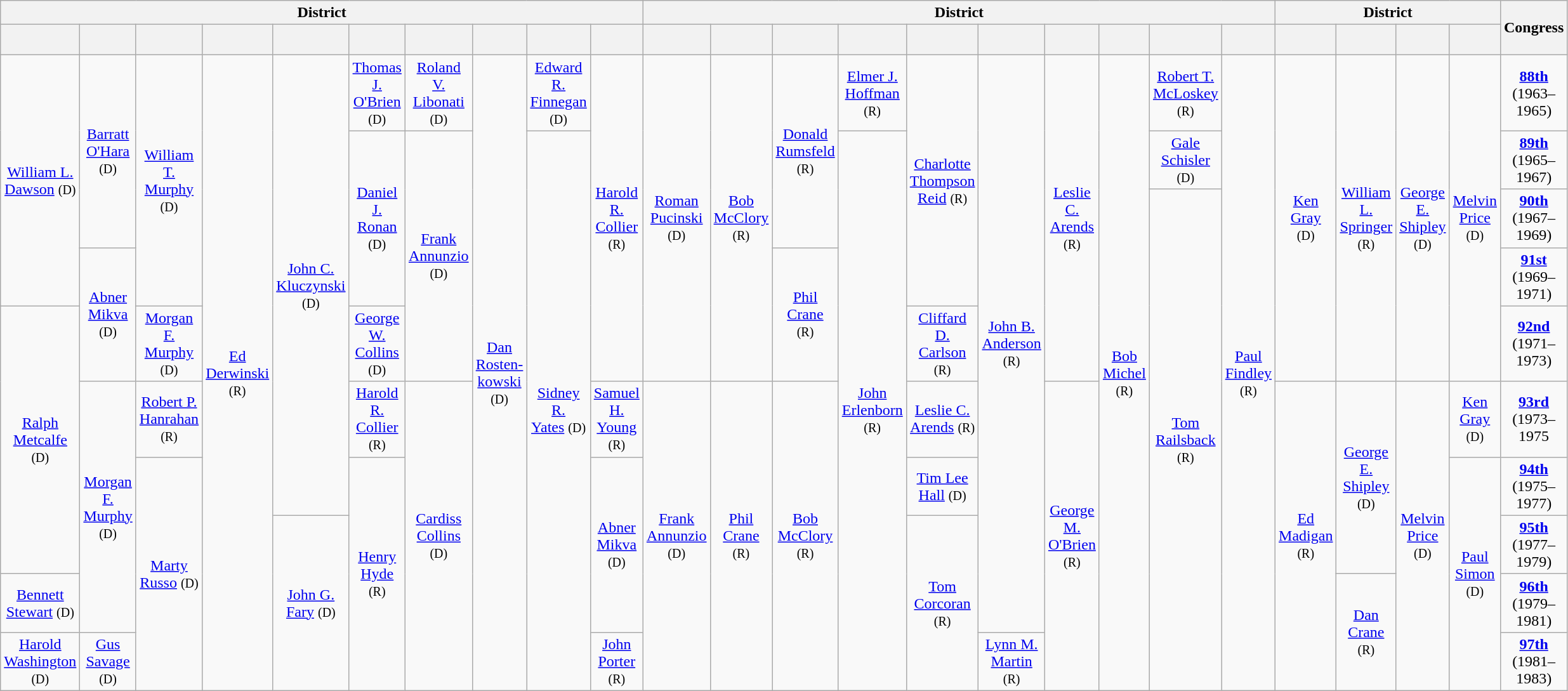<table class=wikitable style="text-align:center">
<tr>
<th colspan=10>District</th>
<th colspan=10>District</th>
<th colspan=4>District</th>
<th rowspan=2>Congress</th>
</tr>
<tr style="height:2em" style="height:2em">
<th></th>
<th></th>
<th></th>
<th></th>
<th></th>
<th></th>
<th></th>
<th></th>
<th></th>
<th></th>
<th></th>
<th></th>
<th></th>
<th></th>
<th></th>
<th></th>
<th></th>
<th></th>
<th></th>
<th></th>
<th></th>
<th></th>
<th></th>
<th></th>
</tr>
<tr style="height:2em" style="height:2em">
<td rowspan=4 ><a href='#'>William L.<br>Dawson</a> <small>(D)</small></td>
<td rowspan=3 ><a href='#'>Barratt<br>O'Hara</a> <small>(D)</small></td>
<td rowspan=4 ><a href='#'>William T.<br>Murphy</a> <small>(D)</small></td>
<td rowspan=10 ><a href='#'>Ed<br>Derwinski</a><br><small>(R)</small></td>
<td rowspan=7 ><a href='#'>John C.<br>Kluczynski</a><br><small>(D)</small></td>
<td><a href='#'>Thomas J.<br>O'Brien</a> <small>(D)</small></td>
<td><a href='#'>Roland V.<br>Libonati</a> <small>(D)</small></td>
<td rowspan=10 ><a href='#'>Dan<br>Rosten-<br>kowski</a><br><small>(D)</small></td>
<td><a href='#'>Edward R.<br>Finnegan</a> <small>(D)</small></td>
<td rowspan=5 ><a href='#'>Harold R.<br>Collier</a> <small>(R)</small></td>
<td rowspan=5 ><a href='#'>Roman<br>Pucinski</a><br><small>(D)</small></td>
<td rowspan=5 ><a href='#'>Bob<br>McClory</a><br><small>(R)</small></td>
<td rowspan=3 ><a href='#'>Donald<br>Rumsfeld</a><br><small>(R)</small></td>
<td><a href='#'>Elmer J.<br>Hoffman</a> <small>(R)</small></td>
<td rowspan=4 ><a href='#'>Charlotte<br>Thompson<br>Reid</a> <small>(R)</small></td>
<td rowspan=9 ><a href='#'>John B.<br>Anderson</a><br><small>(R)</small></td>
<td rowspan=5 ><a href='#'>Leslie<br>C.<br>Arends</a><br><small>(R)</small></td>
<td rowspan=10 ><a href='#'>Bob<br>Michel</a><br><small>(R)</small></td>
<td><a href='#'>Robert T.<br>McLoskey</a> <small>(R)</small></td>
<td rowspan=10 ><a href='#'>Paul<br>Findley</a><br><small>(R)</small></td>
<td rowspan=5 ><a href='#'>Ken<br>Gray</a><br><small>(D)</small></td>
<td rowspan=5 ><a href='#'>William<br>L.<br>Springer</a><br><small>(R)</small></td>
<td rowspan=5 ><a href='#'>George<br>E.<br>Shipley</a><br><small>(D)</small></td>
<td rowspan=5 ><a href='#'>Melvin<br>Price</a> <small>(D)</small></td>
<td><strong><a href='#'>88th</a></strong><br>(1963–1965)</td>
</tr>
<tr style="height:2em" style="height:2em">
<td rowspan=3 ><a href='#'>Daniel J.<br>Ronan</a> <small>(D)</small></td>
<td rowspan=4 ><a href='#'>Frank<br>Annunzio</a><br><small>(D)</small></td>
<td rowspan=9 ><a href='#'>Sidney R.<br>Yates</a> <small>(D)</small></td>
<td rowspan=9 ><a href='#'>John<br>Erlenborn</a><br><small>(R)</small></td>
<td><a href='#'>Gale<br>Schisler</a> <small>(D)</small></td>
<td><strong><a href='#'>89th</a></strong><br>(1965–1967)</td>
</tr>
<tr style="height:2em" style="height:2em">
<td rowspan=8 ><a href='#'>Tom<br>Railsback</a><br><small>(R)</small></td>
<td><strong><a href='#'>90th</a></strong><br>(1967–1969)</td>
</tr>
<tr style="height:2em" style="height:2em">
<td rowspan=2 ><a href='#'>Abner<br>Mikva</a> <small>(D)</small></td>
<td rowspan=2 ><a href='#'>Phil<br>Crane</a><br><small>(R)</small></td>
<td><strong><a href='#'>91st</a></strong><br>(1969–1971)</td>
</tr>
<tr style="height:2em" style="height:2em">
<td rowspan=4 ><a href='#'>Ralph<br>Metcalfe</a> <small>(D)</small></td>
<td><a href='#'>Morgan F.<br>Murphy</a> <small>(D)</small></td>
<td><a href='#'>George W.<br>Collins</a> <small>(D)</small></td>
<td><a href='#'>Cliffard D.<br>Carlson</a> <small>(R)</small></td>
<td><strong><a href='#'>92nd</a></strong><br>(1971–1973)</td>
</tr>
<tr style="height:2em" style="height:2em">
<td rowspan=4 ><a href='#'>Morgan<br>F.<br>Murphy</a><br><small>(D)</small></td>
<td><a href='#'>Robert P.<br>Hanrahan</a> <small>(R)</small></td>
<td><a href='#'>Harold R.<br>Collier</a> <small>(R)</small></td>
<td rowspan=5 ><a href='#'>Cardiss<br>Collins</a> <small>(D)</small></td>
<td><a href='#'>Samuel H.<br>Young</a> <small>(R)</small></td>
<td rowspan=5 ><a href='#'>Frank<br>Annunzio</a><br><small>(D)</small></td>
<td rowspan=5 ><a href='#'>Phil<br>Crane</a><br><small>(R)</small></td>
<td rowspan=5 ><a href='#'>Bob<br>McClory</a><br><small>(R)</small></td>
<td><a href='#'>Leslie C.<br>Arends</a> <small>(R)</small></td>
<td rowspan=5 ><a href='#'>George<br>M.<br>O'Brien</a><br><small>(R)</small></td>
<td rowspan=5 ><a href='#'>Ed<br>Madigan</a><br><small>(R)</small></td>
<td rowspan=3 ><a href='#'>George<br>E.<br>Shipley</a><br><small>(D)</small></td>
<td rowspan=5 ><a href='#'>Melvin<br>Price</a><br><small>(D)</small></td>
<td><a href='#'>Ken<br>Gray</a> <small>(D)</small></td>
<td><strong><a href='#'>93rd</a></strong><br>(1973–1975</td>
</tr>
<tr style="height:2em" style="height:2em">
<td rowspan=4 ><a href='#'>Marty<br>Russo</a> <small>(D)</small></td>
<td rowspan=4 ><a href='#'>Henry<br>Hyde</a> <small>(R)</small></td>
<td rowspan=3 ><a href='#'>Abner<br>Mikva</a> <small>(D)</small></td>
<td><a href='#'>Tim Lee<br>Hall</a> <small>(D)</small></td>
<td rowspan=4 ><a href='#'>Paul<br>Simon</a><br><small>(D)</small></td>
<td><strong><a href='#'>94th</a></strong><br>(1975–1977)</td>
</tr>
<tr style="height:2em" style="height:2em">
<td rowspan=3 ><a href='#'>John G.<br>Fary</a> <small>(D)</small></td>
<td rowspan=3 ><a href='#'>Tom<br>Corcoran</a><br><small>(R)</small></td>
<td><strong><a href='#'>95th</a></strong><br>(1977–1979)</td>
</tr>
<tr style="height:2em" style="height:2em">
<td><a href='#'>Bennett<br>Stewart</a> <small>(D)</small></td>
<td rowspan=2 ><a href='#'>Dan<br>Crane</a><br><small>(R)</small></td>
<td><strong><a href='#'>96th</a></strong><br>(1979–1981)</td>
</tr>
<tr style="height:2em" style="height:2em">
<td><a href='#'>Harold<br>Washington</a> <small>(D)</small></td>
<td><a href='#'>Gus<br>Savage</a> <small>(D)</small></td>
<td><a href='#'>John<br>Porter</a> <small>(R)</small></td>
<td><a href='#'>Lynn M.<br>Martin</a> <small>(R)</small></td>
<td><strong><a href='#'>97th</a></strong><br>(1981–1983)</td>
</tr>
</table>
